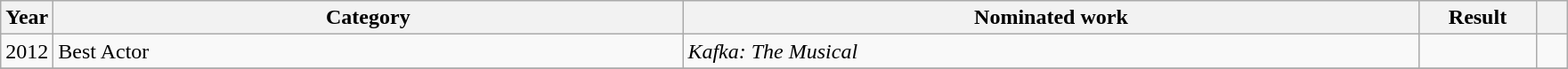<table class=wikitable>
<tr>
<th scope="col" style="width:1em;">Year</th>
<th scope="col" style="width:29em;">Category</th>
<th scope="col" style="width:34em;">Nominated work</th>
<th scope="col" style="width:5em;">Result</th>
<th scope="col" style="width:1em;"></th>
</tr>
<tr>
<td>2012</td>
<td>Best Actor</td>
<td><em>Kafka: The Musical</em></td>
<td></td>
<td></td>
</tr>
<tr>
</tr>
</table>
